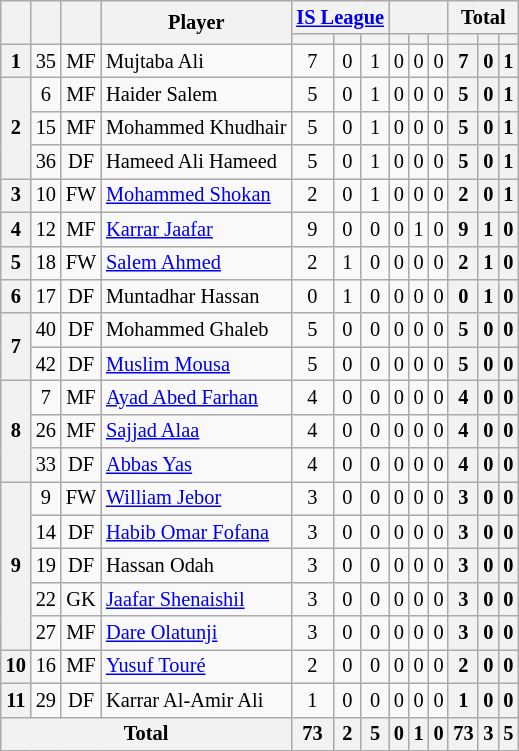<table class="wikitable sortable" style="text-align:center; font-size:85%;">
<tr>
<th rowspan="2"></th>
<th rowspan="2"></th>
<th rowspan="2"></th>
<th rowspan="2">Player</th>
<th colspan="3"><a href='#'>IS League</a></th>
<th colspan="3"></th>
<th colspan="3">Total</th>
</tr>
<tr>
<th></th>
<th></th>
<th></th>
<th></th>
<th></th>
<th></th>
<th></th>
<th></th>
<th></th>
</tr>
<tr>
<th rowspan="1">1</th>
<td>35</td>
<td>MF</td>
<td style="text-align:left;" data-sort-value="Ali"> Mujtaba Ali<br></td>
<td>7</td>
<td>0</td>
<td>1<br></td>
<td>0</td>
<td>0</td>
<td>0<br></td>
<th>7</th>
<th>0</th>
<th>1</th>
</tr>
<tr>
<th rowspan="3">2</th>
<td>6</td>
<td>MF</td>
<td style="text-align:left;" data-sort-value="Salem"> Haider Salem<br></td>
<td>5</td>
<td>0</td>
<td>1<br></td>
<td>0</td>
<td>0</td>
<td>0<br></td>
<th>5</th>
<th>0</th>
<th>1</th>
</tr>
<tr>
<td>15</td>
<td>MF</td>
<td style="text-align:left;" data-sort-value="Khudhair"> Mohammed Khudhair<br></td>
<td>5</td>
<td>0</td>
<td>1<br></td>
<td>0</td>
<td>0</td>
<td>0<br></td>
<th>5</th>
<th>0</th>
<th>1</th>
</tr>
<tr>
<td>36</td>
<td>DF</td>
<td style="text-align:left;" data-sort-value="Hameed"> Hameed Ali Hameed<br></td>
<td>5</td>
<td>0</td>
<td>1<br></td>
<td>0</td>
<td>0</td>
<td>0<br></td>
<th>5</th>
<th>0</th>
<th>1</th>
</tr>
<tr>
<th rowspan="1">3</th>
<td>10</td>
<td>FW</td>
<td style="text-align:left;" data-sort-value="Shokan"> <a href='#'>Mohammed Shokan</a><br></td>
<td>2</td>
<td>0</td>
<td>1<br></td>
<td>0</td>
<td>0</td>
<td>0<br></td>
<th>2</th>
<th>0</th>
<th>1</th>
</tr>
<tr>
<th rowspan="1">4</th>
<td>12</td>
<td>MF</td>
<td style="text-align:left;" data-sort-value="Jaafar"> <a href='#'>Karrar Jaafar</a><br></td>
<td>9</td>
<td>0</td>
<td>0<br></td>
<td>0</td>
<td>1</td>
<td>0<br></td>
<th>9</th>
<th>1</th>
<th>0</th>
</tr>
<tr>
<th rowspan="1">5</th>
<td>18</td>
<td>FW</td>
<td style="text-align:left;" data-sort-value="Ahmed"> <a href='#'>Salem Ahmed</a><br></td>
<td>2</td>
<td>1</td>
<td>0<br></td>
<td>0</td>
<td>0</td>
<td>0<br></td>
<th>2</th>
<th>1</th>
<th>0</th>
</tr>
<tr>
<th rowspan="1">6</th>
<td>17</td>
<td>DF</td>
<td style="text-align:left;" data-sort-value="Hassan"> Muntadhar Hassan<br></td>
<td>0</td>
<td>1</td>
<td>0<br></td>
<td>0</td>
<td>0</td>
<td>0<br></td>
<th>0</th>
<th>1</th>
<th>0</th>
</tr>
<tr>
<th rowspan="2">7</th>
<td>40</td>
<td>DF</td>
<td style="text-align:left;" data-sort-value="Ghaleb"> Mohammed Ghaleb<br></td>
<td>5</td>
<td>0</td>
<td>0<br></td>
<td>0</td>
<td>0</td>
<td>0<br></td>
<th>5</th>
<th>0</th>
<th>0</th>
</tr>
<tr>
<td>42</td>
<td>DF</td>
<td style="text-align:left;" data-sort-value="Fayyadh"> <a href='#'>Muslim Mousa</a><br></td>
<td>5</td>
<td>0</td>
<td>0<br></td>
<td>0</td>
<td>0</td>
<td>0<br></td>
<th>5</th>
<th>0</th>
<th>0</th>
</tr>
<tr>
<th rowspan="3">8</th>
<td>7</td>
<td>MF</td>
<td style="text-align:left;" data-sort-value="Farhan"> <a href='#'>Ayad Abed Farhan</a><br></td>
<td>4</td>
<td>0</td>
<td>0<br></td>
<td>0</td>
<td>0</td>
<td>0<br></td>
<th>4</th>
<th>0</th>
<th>0</th>
</tr>
<tr>
<td>26</td>
<td>MF</td>
<td style="text-align:left;" data-sort-value="Alaa"> <a href='#'>Sajjad Alaa</a><br></td>
<td>4</td>
<td>0</td>
<td>0<br></td>
<td>0</td>
<td>0</td>
<td>0<br></td>
<th>4</th>
<th>0</th>
<th>0</th>
</tr>
<tr>
<td>33</td>
<td>DF</td>
<td style="text-align:left;" data-sort-value="Yas"> <a href='#'>Abbas Yas</a><br></td>
<td>4</td>
<td>0</td>
<td>0<br></td>
<td>0</td>
<td>0</td>
<td>0<br></td>
<th>4</th>
<th>0</th>
<th>0</th>
</tr>
<tr>
<th rowspan="5">9</th>
<td>9</td>
<td>FW</td>
<td style="text-align:left;" data-sort-value="Jebor"> <a href='#'>William Jebor</a><br></td>
<td>3</td>
<td>0</td>
<td>0<br></td>
<td>0</td>
<td>0</td>
<td>0<br></td>
<th>3</th>
<th>0</th>
<th>0</th>
</tr>
<tr>
<td>14</td>
<td>DF</td>
<td style="text-align:left;" data-sort-value="Fofana"> <a href='#'>Habib Omar Fofana</a><br></td>
<td>3</td>
<td>0</td>
<td>0<br></td>
<td>0</td>
<td>0</td>
<td>0<br></td>
<th>3</th>
<th>0</th>
<th>0</th>
</tr>
<tr>
<td>19</td>
<td>DF</td>
<td style="text-align:left;" data-sort-value="Odah"> Hassan Odah<br></td>
<td>3</td>
<td>0</td>
<td>0<br></td>
<td>0</td>
<td>0</td>
<td>0<br></td>
<th>3</th>
<th>0</th>
<th>0</th>
</tr>
<tr>
<td>22</td>
<td>GK</td>
<td style="text-align:left;" data-sort-value="Shenaishil"> <a href='#'>Jaafar Shenaishil</a><br></td>
<td>3</td>
<td>0</td>
<td>0<br></td>
<td>0</td>
<td>0</td>
<td>0<br></td>
<th>3</th>
<th>0</th>
<th>0</th>
</tr>
<tr>
<td>27</td>
<td>MF</td>
<td style="text-align:left;" data-sort-value="Olatunji"> <a href='#'>Dare Olatunji</a><br></td>
<td>3</td>
<td>0</td>
<td>0<br></td>
<td>0</td>
<td>0</td>
<td>0<br></td>
<th>3</th>
<th>0</th>
<th>0</th>
</tr>
<tr>
<th rowspan="1">10</th>
<td>16</td>
<td>MF</td>
<td style="text-align:left;" data-sort-value="Touré"> <a href='#'>Yusuf Touré</a><br></td>
<td>2</td>
<td>0</td>
<td>0<br></td>
<td>0</td>
<td>0</td>
<td>0<br></td>
<th>2</th>
<th>0</th>
<th>0</th>
</tr>
<tr>
<th rowspan="1">11</th>
<td>29</td>
<td>DF</td>
<td style="text-align:left;" data-sort-value="Al-Amir Ali "> Karrar Al-Amir Ali<br></td>
<td>1</td>
<td>0</td>
<td>0<br></td>
<td>0</td>
<td>0</td>
<td>0<br></td>
<th>1</th>
<th>0</th>
<th>0</th>
</tr>
<tr>
<th colspan="4">Total<br></th>
<th>73</th>
<th>2</th>
<th>5<br></th>
<th>0</th>
<th>1</th>
<th>0<br></th>
<th>73</th>
<th>3</th>
<th>5</th>
</tr>
</table>
